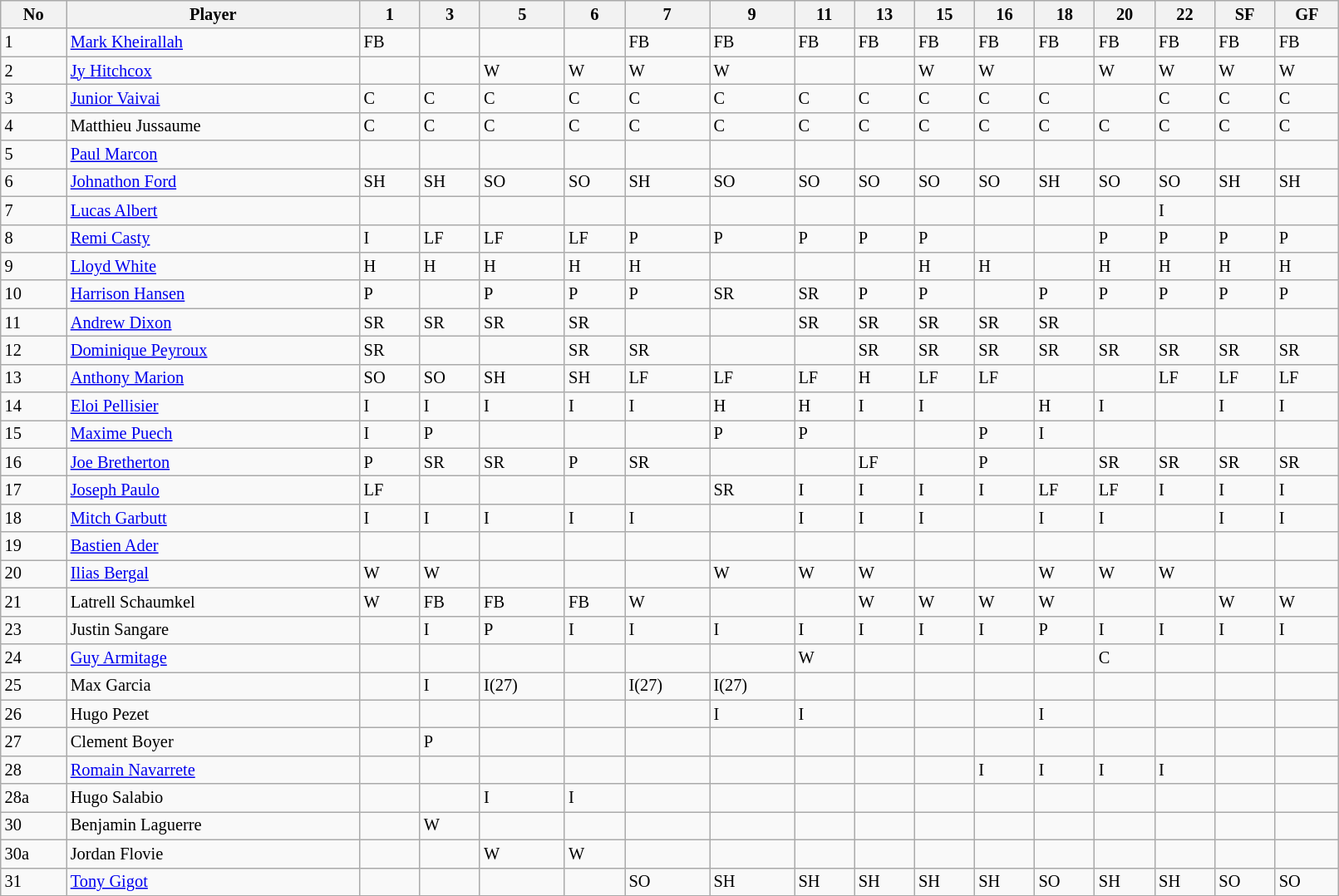<table class="wikitable"  style="font-size:85%; width:85%;">
<tr>
<th>No</th>
<th>Player</th>
<th>1</th>
<th>3</th>
<th>5</th>
<th>6</th>
<th>7</th>
<th>9</th>
<th>11</th>
<th>13</th>
<th>15</th>
<th>16</th>
<th>18</th>
<th>20</th>
<th>22</th>
<th>SF</th>
<th>GF</th>
</tr>
<tr>
<td>1</td>
<td><a href='#'>Mark Kheirallah</a></td>
<td>FB</td>
<td></td>
<td></td>
<td></td>
<td>FB</td>
<td>FB</td>
<td>FB</td>
<td>FB</td>
<td>FB</td>
<td>FB</td>
<td>FB</td>
<td>FB</td>
<td>FB</td>
<td>FB</td>
<td>FB</td>
</tr>
<tr>
<td>2</td>
<td><a href='#'>Jy Hitchcox</a></td>
<td></td>
<td></td>
<td>W</td>
<td>W</td>
<td>W</td>
<td>W</td>
<td></td>
<td></td>
<td>W</td>
<td>W</td>
<td></td>
<td>W</td>
<td>W</td>
<td>W</td>
<td>W</td>
</tr>
<tr>
<td>3</td>
<td><a href='#'>Junior Vaivai</a></td>
<td>C</td>
<td>C</td>
<td>C</td>
<td>C</td>
<td>C</td>
<td>C</td>
<td>C</td>
<td>C</td>
<td>C</td>
<td>C</td>
<td>C</td>
<td></td>
<td>C</td>
<td>C</td>
<td>C</td>
</tr>
<tr>
<td>4</td>
<td>Matthieu Jussaume</td>
<td>C</td>
<td>C</td>
<td>C</td>
<td>C</td>
<td>C</td>
<td>C</td>
<td>C</td>
<td>C</td>
<td>C</td>
<td>C</td>
<td>C</td>
<td>C</td>
<td>C</td>
<td>C</td>
<td>C</td>
</tr>
<tr>
<td>5</td>
<td><a href='#'>Paul Marcon</a></td>
<td></td>
<td></td>
<td></td>
<td></td>
<td></td>
<td></td>
<td></td>
<td></td>
<td></td>
<td></td>
<td></td>
<td></td>
<td></td>
<td></td>
<td></td>
</tr>
<tr>
<td>6</td>
<td><a href='#'>Johnathon Ford</a></td>
<td>SH</td>
<td>SH</td>
<td>SO</td>
<td>SO</td>
<td>SH</td>
<td>SO</td>
<td>SO</td>
<td>SO</td>
<td>SO</td>
<td>SO</td>
<td>SH</td>
<td>SO</td>
<td>SO</td>
<td>SH</td>
<td>SH</td>
</tr>
<tr>
<td>7</td>
<td><a href='#'>Lucas Albert</a></td>
<td></td>
<td></td>
<td></td>
<td></td>
<td></td>
<td></td>
<td></td>
<td></td>
<td></td>
<td></td>
<td></td>
<td></td>
<td>I</td>
<td></td>
<td></td>
</tr>
<tr>
<td>8</td>
<td><a href='#'>Remi Casty</a></td>
<td>I</td>
<td>LF</td>
<td>LF</td>
<td>LF</td>
<td>P</td>
<td>P</td>
<td>P</td>
<td>P</td>
<td>P</td>
<td></td>
<td></td>
<td>P</td>
<td>P</td>
<td>P</td>
<td>P</td>
</tr>
<tr>
<td>9</td>
<td><a href='#'>Lloyd White</a></td>
<td>H</td>
<td>H</td>
<td>H</td>
<td>H</td>
<td>H</td>
<td></td>
<td></td>
<td></td>
<td>H</td>
<td>H</td>
<td></td>
<td>H</td>
<td>H</td>
<td>H</td>
<td>H</td>
</tr>
<tr>
<td>10</td>
<td><a href='#'>Harrison Hansen</a></td>
<td>P</td>
<td></td>
<td>P</td>
<td>P</td>
<td>P</td>
<td>SR</td>
<td>SR</td>
<td>P</td>
<td>P</td>
<td></td>
<td>P</td>
<td>P</td>
<td>P</td>
<td>P</td>
<td>P</td>
</tr>
<tr>
<td>11</td>
<td><a href='#'>Andrew Dixon</a></td>
<td>SR</td>
<td>SR</td>
<td>SR</td>
<td>SR</td>
<td></td>
<td></td>
<td>SR</td>
<td>SR</td>
<td>SR</td>
<td>SR</td>
<td>SR</td>
<td></td>
<td></td>
<td></td>
<td></td>
</tr>
<tr>
<td>12</td>
<td><a href='#'>Dominique Peyroux</a></td>
<td>SR</td>
<td></td>
<td></td>
<td>SR</td>
<td>SR</td>
<td></td>
<td></td>
<td>SR</td>
<td>SR</td>
<td>SR</td>
<td>SR</td>
<td>SR</td>
<td>SR</td>
<td>SR</td>
<td>SR</td>
</tr>
<tr>
<td>13</td>
<td><a href='#'>Anthony Marion</a></td>
<td>SO</td>
<td>SO</td>
<td>SH</td>
<td>SH</td>
<td>LF</td>
<td>LF</td>
<td>LF</td>
<td>H</td>
<td>LF</td>
<td>LF</td>
<td></td>
<td></td>
<td>LF</td>
<td>LF</td>
<td>LF</td>
</tr>
<tr>
<td>14</td>
<td><a href='#'>Eloi Pellisier</a></td>
<td>I</td>
<td>I</td>
<td>I</td>
<td>I</td>
<td>I</td>
<td>H</td>
<td>H</td>
<td>I</td>
<td>I</td>
<td></td>
<td>H</td>
<td>I</td>
<td></td>
<td>I</td>
<td>I</td>
</tr>
<tr>
<td>15</td>
<td><a href='#'>Maxime Puech</a></td>
<td>I</td>
<td>P</td>
<td></td>
<td></td>
<td></td>
<td>P</td>
<td>P</td>
<td></td>
<td></td>
<td>P</td>
<td>I</td>
<td></td>
<td></td>
<td></td>
<td></td>
</tr>
<tr>
<td>16</td>
<td><a href='#'>Joe Bretherton</a></td>
<td>P</td>
<td>SR</td>
<td>SR</td>
<td>P</td>
<td>SR</td>
<td></td>
<td></td>
<td>LF</td>
<td></td>
<td>P</td>
<td></td>
<td>SR</td>
<td>SR</td>
<td>SR</td>
<td>SR</td>
</tr>
<tr>
<td>17</td>
<td><a href='#'>Joseph Paulo</a></td>
<td>LF</td>
<td></td>
<td></td>
<td></td>
<td></td>
<td>SR</td>
<td>I</td>
<td>I</td>
<td>I</td>
<td>I</td>
<td>LF</td>
<td>LF</td>
<td>I</td>
<td>I</td>
<td>I</td>
</tr>
<tr>
<td>18</td>
<td><a href='#'>Mitch Garbutt</a></td>
<td>I</td>
<td>I</td>
<td>I</td>
<td>I</td>
<td>I</td>
<td></td>
<td>I</td>
<td>I</td>
<td>I</td>
<td></td>
<td>I</td>
<td>I</td>
<td></td>
<td>I</td>
<td>I</td>
</tr>
<tr>
<td>19</td>
<td><a href='#'>Bastien Ader</a></td>
<td></td>
<td></td>
<td></td>
<td></td>
<td></td>
<td></td>
<td></td>
<td></td>
<td></td>
<td></td>
<td></td>
<td></td>
<td></td>
<td></td>
<td></td>
</tr>
<tr>
<td>20</td>
<td><a href='#'>Ilias Bergal</a></td>
<td>W</td>
<td>W</td>
<td></td>
<td></td>
<td></td>
<td>W</td>
<td>W</td>
<td>W</td>
<td></td>
<td></td>
<td>W</td>
<td>W</td>
<td>W</td>
<td></td>
<td></td>
</tr>
<tr>
<td>21</td>
<td>Latrell Schaumkel</td>
<td>W</td>
<td>FB</td>
<td>FB</td>
<td>FB</td>
<td>W</td>
<td></td>
<td></td>
<td>W</td>
<td>W</td>
<td>W</td>
<td>W</td>
<td></td>
<td></td>
<td>W</td>
<td>W</td>
</tr>
<tr>
<td>23</td>
<td>Justin Sangare</td>
<td></td>
<td>I</td>
<td>P</td>
<td>I</td>
<td>I</td>
<td>I</td>
<td>I</td>
<td>I</td>
<td>I</td>
<td>I</td>
<td>P</td>
<td>I</td>
<td>I</td>
<td>I</td>
<td>I</td>
</tr>
<tr>
<td>24</td>
<td><a href='#'>Guy Armitage</a></td>
<td></td>
<td></td>
<td></td>
<td></td>
<td></td>
<td></td>
<td>W</td>
<td></td>
<td></td>
<td></td>
<td></td>
<td>C</td>
<td></td>
<td></td>
<td></td>
</tr>
<tr>
<td>25</td>
<td>Max Garcia</td>
<td></td>
<td>I</td>
<td>I(27)</td>
<td></td>
<td>I(27)</td>
<td>I(27)</td>
<td></td>
<td></td>
<td></td>
<td></td>
<td></td>
<td></td>
<td></td>
<td></td>
<td></td>
</tr>
<tr>
<td>26</td>
<td>Hugo Pezet</td>
<td></td>
<td></td>
<td></td>
<td></td>
<td></td>
<td>I</td>
<td>I</td>
<td></td>
<td></td>
<td></td>
<td>I</td>
<td></td>
<td></td>
<td></td>
<td></td>
</tr>
<tr>
<td>27</td>
<td>Clement Boyer</td>
<td></td>
<td>P</td>
<td></td>
<td></td>
<td></td>
<td></td>
<td></td>
<td></td>
<td></td>
<td></td>
<td></td>
<td></td>
<td></td>
<td></td>
<td></td>
</tr>
<tr>
<td>28</td>
<td><a href='#'>Romain Navarrete</a></td>
<td></td>
<td></td>
<td></td>
<td></td>
<td></td>
<td></td>
<td></td>
<td></td>
<td></td>
<td>I</td>
<td>I</td>
<td>I</td>
<td>I</td>
<td></td>
<td></td>
</tr>
<tr>
<td>28a</td>
<td>Hugo Salabio</td>
<td></td>
<td></td>
<td>I</td>
<td>I</td>
<td></td>
<td></td>
<td></td>
<td></td>
<td></td>
<td></td>
<td></td>
<td></td>
<td></td>
<td></td>
<td></td>
</tr>
<tr>
<td>30</td>
<td>Benjamin Laguerre</td>
<td></td>
<td>W</td>
<td></td>
<td></td>
<td></td>
<td></td>
<td></td>
<td></td>
<td></td>
<td></td>
<td></td>
<td></td>
<td></td>
<td></td>
<td></td>
</tr>
<tr>
<td>30a</td>
<td>Jordan Flovie</td>
<td></td>
<td></td>
<td>W</td>
<td>W</td>
<td></td>
<td></td>
<td></td>
<td></td>
<td></td>
<td></td>
<td></td>
<td></td>
<td></td>
<td></td>
<td></td>
</tr>
<tr>
<td>31</td>
<td><a href='#'>Tony Gigot</a></td>
<td></td>
<td></td>
<td></td>
<td></td>
<td>SO</td>
<td>SH</td>
<td>SH</td>
<td>SH</td>
<td>SH</td>
<td>SH</td>
<td>SO</td>
<td>SH</td>
<td>SH</td>
<td>SO</td>
<td>SO</td>
</tr>
<tr>
</tr>
</table>
